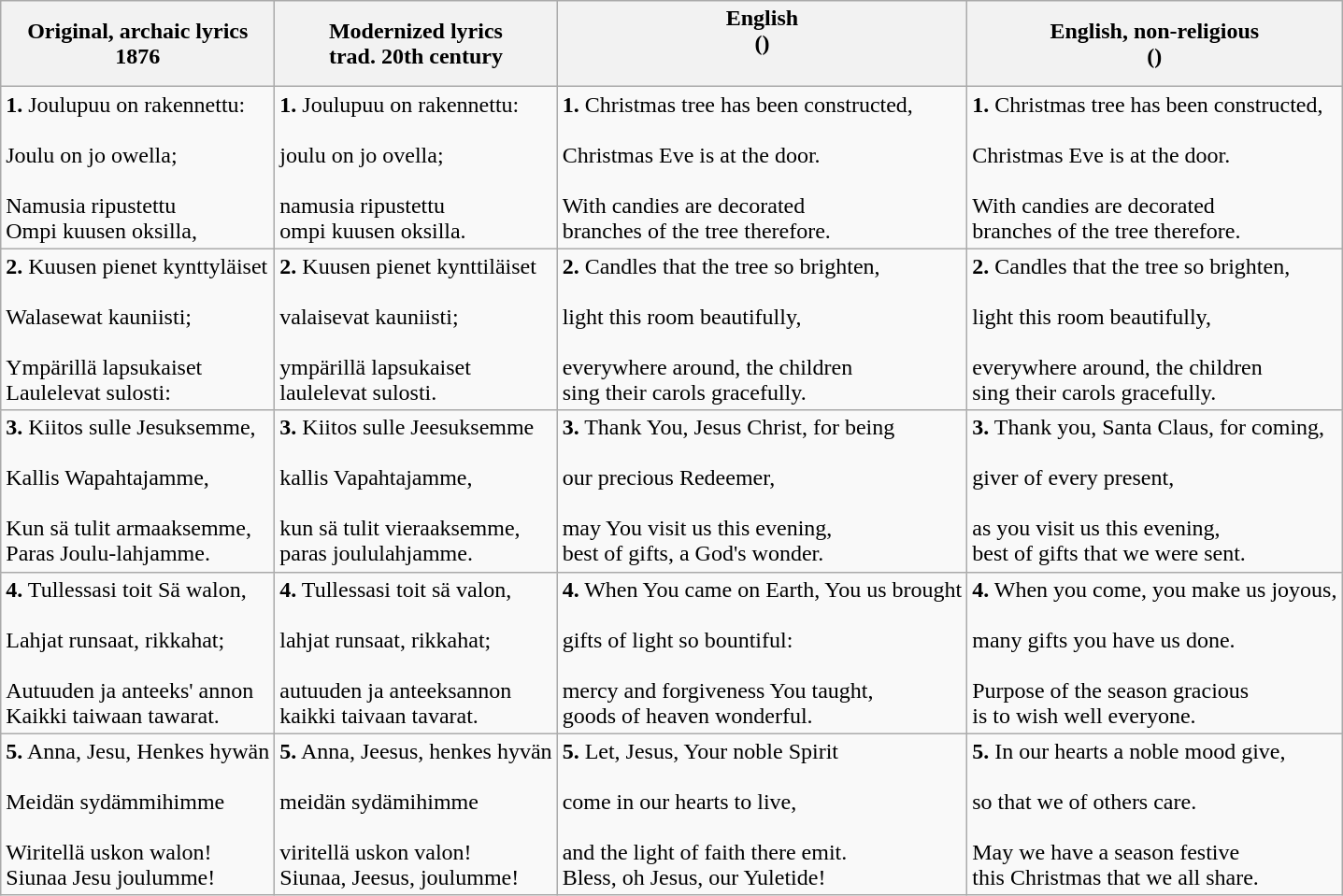<table class="wikitable">
<tr>
<th>Original, archaic lyrics<br>1876 </th>
<th>Modernized lyrics<br>trad. 20th century</th>
<th>English<br>()<br><br></th>
<th>English, non-religious<br>()<br></th>
</tr>
<tr>
<td><strong>1.</strong> Joulupuu on rakennettu:<br><br>Joulu on jo owella;<br>
<br>
Namusia ripustettu<br>
Ompi kuusen oksilla,</td>
<td><strong>1.</strong> Joulupuu on rakennettu:<br><br>joulu on jo ovella;<br>
<br>
namusia ripustettu<br>
ompi kuusen oksilla.</td>
<td><strong>1.</strong> Christmas tree has been constructed,<br><br>Christmas Eve is at the door.<br>
<br>
With candies are decorated<br>
branches of the tree therefore.</td>
<td><strong>1.</strong> Christmas tree has been constructed,<br><br>Christmas Eve is at the door.<br>
<br>
With candies are decorated<br>
branches of the tree therefore.</td>
</tr>
<tr>
<td><strong>2.</strong> Kuusen pienet kynttyläiset<br><br>Walasewat kauniisti;<br>
<br>
Ympärillä lapsukaiset<br>
Laulelevat sulosti:</td>
<td><strong>2.</strong> Kuusen pienet kynttiläiset<br><br>valaisevat kauniisti;<br>
<br>
ympärillä lapsukaiset<br>
laulelevat sulosti.</td>
<td><strong>2.</strong> Candles that the tree so brighten,<br><br>light this room beautifully,<br>
<br>
everywhere around, the children<br>
sing their carols gracefully.</td>
<td><strong>2.</strong> Candles that the tree so brighten,<br><br>light this room beautifully,<br>
<br>
everywhere around, the children<br>
sing their carols gracefully.</td>
</tr>
<tr>
<td><strong>3.</strong>  Kiitos sulle Jesuksemme,<br><br>Kallis Wapahtajamme,<br>
<br>
Kun sä tulit armaaksemme,<br>
Paras Joulu-lahjamme.</td>
<td><strong>3.</strong> Kiitos sulle Jeesuksemme<br><br>kallis Vapahtajamme,<br>
<br>
kun sä tulit vieraaksemme,<br>
paras joululahjamme.</td>
<td><strong>3.</strong> Thank You, Jesus Christ, for being<br><br>our precious Redeemer,<br>
<br>
may You visit us this evening,<br>
best of gifts, a God's wonder.</td>
<td><strong>3.</strong> Thank you, Santa Claus, for coming,<br><br>giver of every present,<br>
<br>
as you visit us this evening,<br>
best of gifts that we were sent.</td>
</tr>
<tr>
<td><strong>4.</strong> Tullessasi toit Sä walon,<br><br>Lahjat runsaat, rikkahat;<br>
<br>
Autuuden ja anteeks' annon<br>
Kaikki taiwaan tawarat.</td>
<td><strong>4.</strong> Tullessasi toit sä valon,<br><br>lahjat runsaat, rikkahat;<br>
<br>
autuuden ja anteeksannon<br>
kaikki taivaan tavarat.</td>
<td><strong>4.</strong> When You came on Earth, You us brought<br><br>gifts of light so bountiful:<br>
<br>
mercy and forgiveness You taught,<br>
goods of heaven wonderful.</td>
<td><strong>4.</strong> When you come, you make us joyous,<br><br>many gifts you have us done.<br>
<br>
Purpose of the season gracious<br>
is to wish well everyone.</td>
</tr>
<tr>
<td><strong>5.</strong> Anna, Jesu, Henkes hywän<br><br>Meidän sydämmihimme<br>
<br>
Wiritellä uskon walon!<br>
Siunaa Jesu joulumme!</td>
<td><strong>5.</strong> Anna, Jeesus, henkes hyvän<br><br>meidän sydämihimme<br>
<br>
viritellä uskon valon!<br>
Siunaa, Jeesus, joulumme!</td>
<td><strong>5.</strong> Let, Jesus, Your noble Spirit<br><br>come in our hearts to live,<br>
<br>
and the light of faith there emit.<br>
Bless, oh Jesus, our Yuletide!</td>
<td><strong>5.</strong> In our hearts a noble mood give,<br><br>so that we of others care.<br>
<br>
May we have a season festive<br>
this Christmas that we all share.</td>
</tr>
</table>
